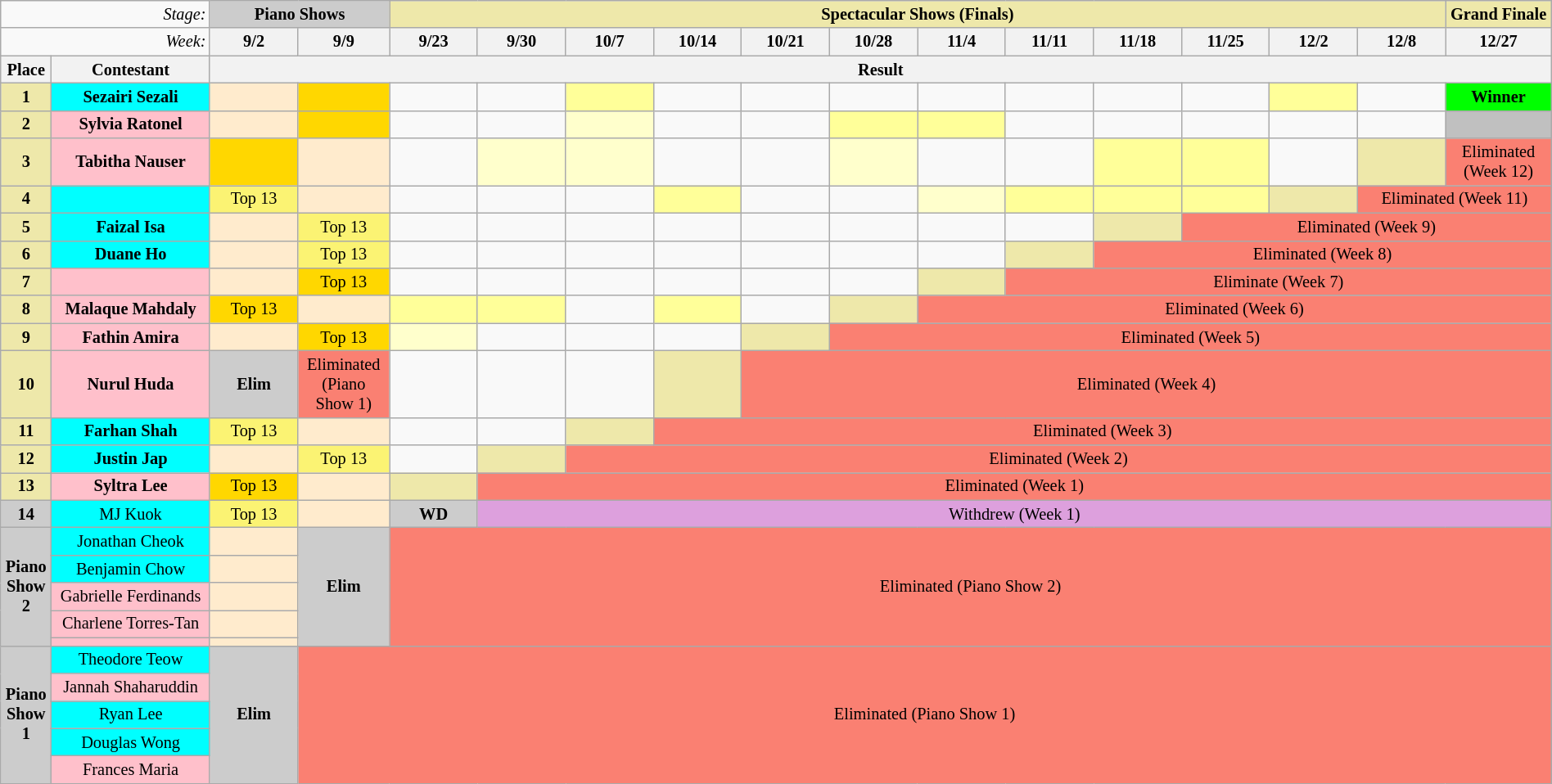<table class="wikitable" style="margin-left: auto; margin-right: auto; border: none; text-align:center; font-size:85%">
<tr>
<td colspan="2" style="text-align:right;"><em>Stage:</em></td>
<td colspan="2"  style="background: #ccc; text-align:center;"><strong>Piano Shows </strong></td>
<td colspan="12"  style="background:palegoldenrod; text-align:Center;"><strong>Spectacular Shows (Finals)</strong></td>
<td style="background:palegoldenrod; text-align:Center;"><strong>Grand Finale</strong></td>
</tr>
<tr>
<td colspan="2" style="text-align:right;"><em>Week:</em></td>
<th width=5%>9/2</th>
<th width=5%>9/9</th>
<th width=5%>9/23</th>
<th width=5%>9/30</th>
<th width=5%>10/7</th>
<th width=5%>10/14</th>
<th width=5%>10/21</th>
<th width=5%>10/28</th>
<th width=5%>11/4</th>
<th width=5%>11/11</th>
<th width=5%>11/18</th>
<th width=5%>11/25 </th>
<th width=5%>12/2</th>
<th width=5%>12/8</th>
<th width=6%>12/27</th>
</tr>
<tr>
<th width=1%>Place</th>
<th width=9%>Contestant</th>
<th colspan="15">Result</th>
</tr>
<tr>
<td style="background: palegoldenrod;"><strong>1</strong></td>
<td style="background:cyan;"><strong>Sezairi Sezali</strong></td>
<td style="background:#FFEBCD;"></td>
<td style="background:gold"></td>
<td></td>
<td></td>
<td style="background:#ff9; text-align:center;"></td>
<td></td>
<td></td>
<td></td>
<td></td>
<td></td>
<td></td>
<td></td>
<td style="background:#ff9; text-align:center;"></td>
<td></td>
<td style="background:lime;"><strong>Winner</strong></td>
</tr>
<tr>
<td style="background: palegoldenrod;"><strong>2</strong></td>
<td style="background:pink;"><strong>Sylvia Ratonel</strong></td>
<td style="background:#FFEBCD;"></td>
<td style="background:gold;"></td>
<td></td>
<td></td>
<td style="background:#ffc; text-align:center;"></td>
<td></td>
<td></td>
<td style="background:#ff9; text-align:center;"></td>
<td style="background:#ff9; text-align:center;"></td>
<td></td>
<td></td>
<td></td>
<td></td>
<td></td>
<td style="background: silver;"><strong></strong></td>
</tr>
<tr>
<td style="background: palegoldenrod;"><strong>3</strong></td>
<td style="background:pink;"><strong>Tabitha Nauser</strong></td>
<td style="background:gold"></td>
<td style="background:#FFEBCD;"></td>
<td></td>
<td style="background:#ffc; text-align:center;"></td>
<td style="background:#ffc; text-align:center;"></td>
<td></td>
<td></td>
<td style="background:#ffc; text-align:center;"></td>
<td></td>
<td></td>
<td style="background:#ff9; text-align:center;"></td>
<td style="background:#ff9; text-align:center;"></td>
<td></td>
<td style="background: palegoldenrod;"><strong></strong></td>
<td style="background: salmon;">Eliminated (Week 12)</td>
</tr>
<tr>
<td style="background: palegoldenrod;"><strong>4</strong></td>
<td style="background:cyan;"></td>
<td style="background:#fbf373">Top 13</td>
<td style="background:#FFEBCD;"></td>
<td></td>
<td></td>
<td></td>
<td style="background:#ff9; text-align:center;"></td>
<td></td>
<td></td>
<td style="background:#ffc; text-align:center;"></td>
<td style="background:#ff9; text-align:center;"></td>
<td style="background:#ff9; text-align:center;"></td>
<td style="background:#ff9; text-align:center;"></td>
<td style="background: palegoldenrod;"><strong></strong></td>
<td style="background: salmon;" colspan="2">Eliminated (Week 11)</td>
</tr>
<tr>
<td style="background: palegoldenrod;"><strong>5</strong></td>
<td style="background:cyan;"><strong>Faizal Isa</strong></td>
<td style="background:#FFEBCD;"></td>
<td style="background:#fbf373">Top 13</td>
<td></td>
<td></td>
<td></td>
<td></td>
<td></td>
<td></td>
<td></td>
<td></td>
<td style="background: palegoldenrod;"><strong></strong></td>
<td style="background: salmon;" colspan="4">Eliminated (Week 9)</td>
</tr>
<tr>
<td style="background: palegoldenrod;"><strong>6</strong></td>
<td style="background:cyan;"><strong>Duane Ho</strong></td>
<td style="background:#FFEBCD;"></td>
<td style="background:#fbf373">Top 13</td>
<td></td>
<td></td>
<td></td>
<td></td>
<td></td>
<td></td>
<td></td>
<td style="background: palegoldenrod;"><strong></strong></td>
<td style="background: salmon;" colspan="5">Eliminated (Week 8)</td>
</tr>
<tr>
<td style="background: palegoldenrod;"><strong>7</strong></td>
<td style="background:pink;"></td>
<td style="background:#FFEBCD;"></td>
<td style="background:gold;">Top 13</td>
<td></td>
<td></td>
<td></td>
<td></td>
<td></td>
<td></td>
<td style="background: palegoldenrod;"><strong></strong></td>
<td style="background: salmon;" colspan="6">Eliminate (Week 7)</td>
</tr>
<tr>
<td style="background: palegoldenrod;"><strong>8</strong></td>
<td style="background:pink;"><strong>Malaque Mahdaly</strong></td>
<td style="background:gold">Top 13</td>
<td style="background:#FFEBCD;"></td>
<td style="background:#ff9; text-align:center;"></td>
<td style="background:#ff9; text-align:center;"></td>
<td></td>
<td style="background:#ff9; text-align:center;"></td>
<td></td>
<td style="background: palegoldenrod;"><strong></strong></td>
<td style="background: salmon;" colspan="7">Eliminated (Week 6)</td>
</tr>
<tr>
<td style="background: palegoldenrod;"><strong>9</strong></td>
<td style="background:pink;"><strong>Fathin Amira</strong></td>
<td style="background:#FFEBCD;"></td>
<td style="background:gold">Top 13</td>
<td style="background:#ffc; text-align:center;"></td>
<td></td>
<td></td>
<td></td>
<td style="background: palegoldenrod;"><strong></strong></td>
<td style="background: salmon;" colspan="8">Eliminated (Week 5)</td>
</tr>
<tr>
<td style="background: palegoldenrod;"><strong>10</strong></td>
<td style="background:pink;"><strong>Nurul Huda</strong></td>
<td style="background: #ccc;"><strong>Elim</strong></td>
<td style="background:salmon;">Eliminated (Piano Show 1)</td>
<td></td>
<td></td>
<td></td>
<td style="background: palegoldenrod;"><strong></strong></td>
<td style="background:salmon;" colspan="9">Eliminated (Week 4)</td>
</tr>
<tr>
<td style="background: palegoldenrod;"><strong>11</strong></td>
<td style="background:cyan;"><strong>Farhan Shah</strong></td>
<td style="background:#fbf373">Top 13</td>
<td style="background:#FFEBCD;"></td>
<td></td>
<td></td>
<td style="background: palegoldenrod;"><strong></strong></td>
<td style="background:salmon;" colspan="10">Eliminated (Week 3)</td>
</tr>
<tr>
<td style="background: palegoldenrod;"><strong>12</strong></td>
<td style="background:cyan;"><strong>Justin Jap</strong></td>
<td style="background:#FFEBCD;"></td>
<td style="background:#fbf373">Top 13</td>
<td></td>
<td style="background: palegoldenrod;"><strong></strong></td>
<td style="background:salmon;" colspan="11">Eliminated (Week 2)</td>
</tr>
<tr>
<td style="background: palegoldenrod;"><strong>13</strong></td>
<td style="background:pink;"><strong>Syltra Lee</strong></td>
<td style="background:gold">Top 13</td>
<td style="background:#FFEBCD;"></td>
<td style="background: palegoldenrod;"><strong></strong></td>
<td style="background:salmon;" colspan="12">Eliminated (Week 1)</td>
</tr>
<tr>
<td style="background: #ccc;"><strong>14</strong></td>
<td style="background:cyan;">MJ Kuok</td>
<td style="background:#fbf373">Top 13</td>
<td style="background:#FFEBCD;"></td>
<td style="background:#ccc; text-align:Center;"><strong>WD</strong></td>
<td colspan="12" style="background:#DDA0DD;">Withdrew (Week 1)</td>
</tr>
<tr>
<td style="background:#ccc;" rowspan="5"><strong>Piano Show 2</strong></td>
<td style="background:cyan;">Jonathan Cheok</td>
<td style="background:#FFEBCD;"></td>
<td style="background:#ccc;" rowspan="5"><strong>Elim</strong></td>
<td style="background:salmon;" colspan="13" rowspan="5">Eliminated (Piano Show 2)</td>
</tr>
<tr>
<td style="background:cyan;">Benjamin Chow</td>
<td style="background:#FFEBCD;"></td>
</tr>
<tr>
<td style="background:pink;">Gabrielle Ferdinands</td>
<td style="background:#FFEBCD;"></td>
</tr>
<tr>
<td style="background:pink;">Charlene Torres-Tan</td>
<td style="background:#FFEBCD;"></td>
</tr>
<tr>
<td style="background:pink;"></td>
<td style="background:#FFEBCD;"></td>
</tr>
<tr>
<td style="background:#ccc;" rowspan="5"><strong>Piano Show 1</strong></td>
<td style="background:cyan;">Theodore Teow</td>
<td style="background:#ccc;" rowspan="5"><strong>Elim</strong></td>
<td style="background:salmon;" colspan="14" rowspan="5">Eliminated (Piano Show 1)</td>
</tr>
<tr>
<td style="background:pink;">Jannah Shaharuddin</td>
</tr>
<tr>
<td style="background:cyan;">Ryan Lee</td>
</tr>
<tr>
<td style="background:cyan;">Douglas Wong</td>
</tr>
<tr>
<td style="background:pink;">Frances Maria</td>
</tr>
</table>
